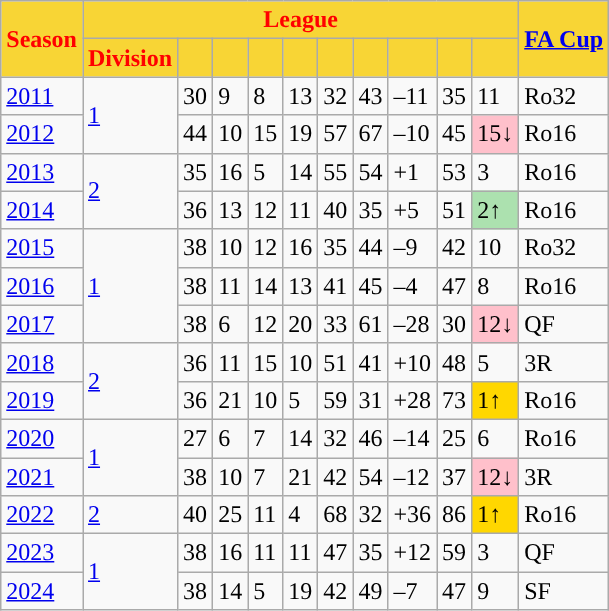<table class="wikitable">
<tr class="unsortable">
<th rowspan="2" scope="col" style="color:#FF0000; background:#f8d535">Season</th>
<th colspan="10" scope="col" style="color:#FF0000; background:#f8d535">League</th>
<th rowspan="2" scope="col" style="color:#FF0000; background:#f8d535"><a href='#'><span>FA Cup</span></a></th>
</tr>
<tr>
<th scope="col" style="color:#FF0000; background:#f8d535;">Division</th>
<th scope="col" style="color:#FF0000; background:#f8d535;"></th>
<th scope="col" style="color:#FF0000; background:#f8d535;"></th>
<th scope="col" style="color:#FF0000; background:#f8d535;"></th>
<th scope="col" style="color:#FF0000; background:#f8d535;"></th>
<th scope="col" style="color:#FF0000; background:#f8d535;"></th>
<th scope="col" style="color:#FF0000; background:#f8d535;"></th>
<th scope="col" style="color:#FF0000; background:#f8d535;"></th>
<th scope="col" style="color:#FF0000; background:#f8d535;"></th>
<th scope="col" style="color:#FF0000; background:#f8d535;"></th>
</tr>
<tr>
<td><a href='#'>2011</a></td>
<td rowspan="2"><a href='#'>1</a></td>
<td>30</td>
<td>9</td>
<td>8</td>
<td>13</td>
<td>32</td>
<td>43</td>
<td>–11</td>
<td>35</td>
<td>11</td>
<td>Ro32</td>
</tr>
<tr>
<td><a href='#'>2012</a></td>
<td>44</td>
<td>10</td>
<td>15</td>
<td>19</td>
<td>57</td>
<td>67</td>
<td>–10</td>
<td>45</td>
<td bgcolor=pink>15↓</td>
<td>Ro16</td>
</tr>
<tr>
<td><a href='#'>2013</a></td>
<td rowspan="2"><a href='#'>2</a></td>
<td>35</td>
<td>16</td>
<td>5</td>
<td>14</td>
<td>55</td>
<td>54</td>
<td>+1</td>
<td>53</td>
<td>3</td>
<td>Ro16</td>
</tr>
<tr>
<td><a href='#'>2014</a></td>
<td>36</td>
<td>13</td>
<td>12</td>
<td>11</td>
<td>40</td>
<td>35</td>
<td>+5</td>
<td>51</td>
<td style="background-color:#ACE1AF">2↑</td>
<td>Ro16</td>
</tr>
<tr>
<td><a href='#'>2015</a></td>
<td rowspan="3"><a href='#'>1</a></td>
<td>38</td>
<td>10</td>
<td>12</td>
<td>16</td>
<td>35</td>
<td>44</td>
<td>–9</td>
<td>42</td>
<td>10</td>
<td>Ro32</td>
</tr>
<tr>
<td><a href='#'>2016</a></td>
<td>38</td>
<td>11</td>
<td>14</td>
<td>13</td>
<td>41</td>
<td>45</td>
<td>–4</td>
<td>47</td>
<td>8</td>
<td>Ro16</td>
</tr>
<tr>
<td><a href='#'>2017</a></td>
<td>38</td>
<td>6</td>
<td>12</td>
<td>20</td>
<td>33</td>
<td>61</td>
<td>–28</td>
<td>30</td>
<td bgcolor=pink>12↓</td>
<td>QF</td>
</tr>
<tr>
<td><a href='#'>2018</a></td>
<td rowspan="2"><a href='#'>2</a></td>
<td>36</td>
<td>11</td>
<td>15</td>
<td>10</td>
<td>51</td>
<td>41</td>
<td>+10</td>
<td>48</td>
<td>5</td>
<td>3R</td>
</tr>
<tr>
<td><a href='#'>2019</a></td>
<td>36</td>
<td>21</td>
<td>10</td>
<td>5</td>
<td>59</td>
<td>31</td>
<td>+28</td>
<td>73</td>
<td style="background-color:gold">1↑</td>
<td>Ro16</td>
</tr>
<tr>
<td><a href='#'>2020</a></td>
<td rowspan="2"><a href='#'>1</a></td>
<td>27</td>
<td>6</td>
<td>7</td>
<td>14</td>
<td>32</td>
<td>46</td>
<td>–14</td>
<td>25</td>
<td>6</td>
<td>Ro16</td>
</tr>
<tr>
<td><a href='#'>2021</a></td>
<td>38</td>
<td>10</td>
<td>7</td>
<td>21</td>
<td>42</td>
<td>54</td>
<td>–12</td>
<td>37</td>
<td bgcolor=pink>12↓</td>
<td>3R</td>
</tr>
<tr>
<td><a href='#'>2022</a></td>
<td><a href='#'>2</a></td>
<td>40</td>
<td>25</td>
<td>11</td>
<td>4</td>
<td>68</td>
<td>32</td>
<td>+36</td>
<td>86</td>
<td style="background-color:gold">1↑</td>
<td>Ro16</td>
</tr>
<tr>
<td><a href='#'>2023</a></td>
<td rowspan="2"><a href='#'>1</a></td>
<td>38</td>
<td>16</td>
<td>11</td>
<td>11</td>
<td>47</td>
<td>35</td>
<td>+12</td>
<td>59</td>
<td>3</td>
<td>QF</td>
</tr>
<tr>
<td><a href='#'>2024</a></td>
<td>38</td>
<td>14</td>
<td>5</td>
<td>19</td>
<td>42</td>
<td>49</td>
<td>–7</td>
<td>47</td>
<td>9</td>
<td>SF</td>
</tr>
</table>
